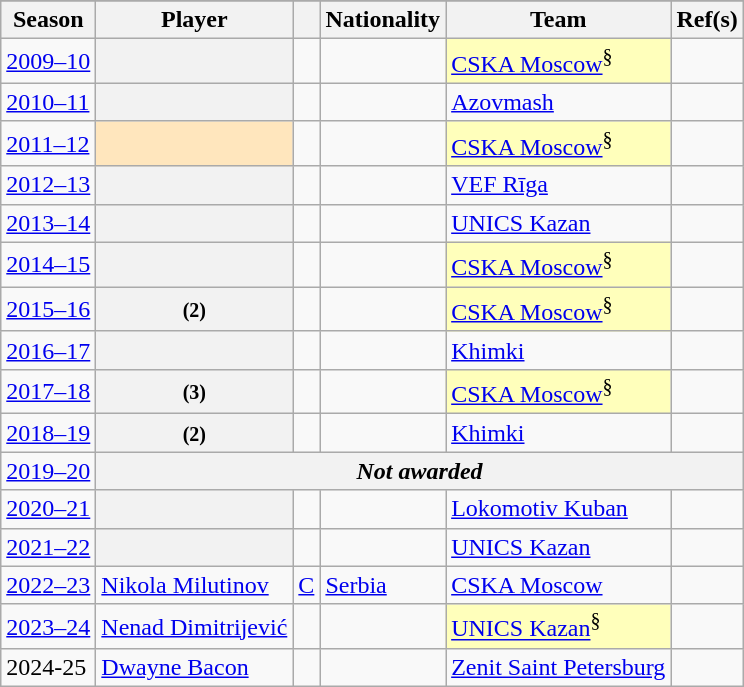<table class="wikitable plainrowheaders sortable" summary="Season (sortable), Player (sortable), Position (sortable), Team (sortable), and References">
<tr>
</tr>
<tr>
<th scope="col">Season</th>
<th scope="col">Player</th>
<th scope="col"></th>
<th scope="col">Nationality</th>
<th scope="col">Team</th>
<th scope="col" class="unsortable">Ref(s)</th>
</tr>
<tr>
<td><a href='#'>2009–10</a></td>
<th scope=row></th>
<td></td>
<td></td>
<td bgcolor=#ffb><a href='#'>CSKA Moscow</a><sup>§</sup></td>
<td align=center></td>
</tr>
<tr>
<td><a href='#'>2010–11</a></td>
<th scope=row></th>
<td></td>
<td></td>
<td><a href='#'>Azovmash</a></td>
<td align=center></td>
</tr>
<tr>
<td><a href='#'>2011–12</a></td>
<th scope="row" style="background:#FFE6BD;"><sup></sup></th>
<td></td>
<td></td>
<td bgcolor=#ffb><a href='#'>CSKA Moscow</a><sup>§</sup></td>
<td align=center></td>
</tr>
<tr>
<td><a href='#'>2012–13</a></td>
<th scope=row></th>
<td></td>
<td></td>
<td><a href='#'>VEF Rīga</a></td>
<td align=center></td>
</tr>
<tr>
<td><a href='#'>2013–14</a></td>
<th scope=row></th>
<td></td>
<td></td>
<td><a href='#'>UNICS Kazan</a></td>
<td align=center></td>
</tr>
<tr>
<td><a href='#'>2014–15</a></td>
<th scope=row></th>
<td></td>
<td></td>
<td bgcolor=#ffb><a href='#'>CSKA Moscow</a><sup>§</sup></td>
<td align=center></td>
</tr>
<tr>
<td><a href='#'>2015–16</a></td>
<th scope=row> <small>(2)</small></th>
<td></td>
<td></td>
<td bgcolor=#ffb><a href='#'>CSKA Moscow</a><sup>§</sup></td>
<td align=center></td>
</tr>
<tr>
<td><a href='#'>2016–17</a></td>
<th scope=row></th>
<td></td>
<td></td>
<td><a href='#'>Khimki</a></td>
<td align=center></td>
</tr>
<tr>
<td><a href='#'>2017–18</a></td>
<th scope=row> <small>(3)</small></th>
<td></td>
<td></td>
<td bgcolor=#ffb><a href='#'>CSKA Moscow</a><sup>§</sup></td>
<td align=center></td>
</tr>
<tr>
<td><a href='#'>2018–19</a></td>
<th scope=row> <small>(2)</small></th>
<td></td>
<td></td>
<td><a href='#'>Khimki</a></td>
<td align=center></td>
</tr>
<tr>
<td><a href='#'>2019–20</a></td>
<th colspan=5 align=center><em>Not awarded</em> </th>
</tr>
<tr>
<td><a href='#'>2020–21</a></td>
<th scope=row></th>
<td></td>
<td></td>
<td><a href='#'>Lokomotiv Kuban</a></td>
<td align=center></td>
</tr>
<tr>
<td><a href='#'>2021–22</a></td>
<th scope=row></th>
<td></td>
<td></td>
<td><a href='#'>UNICS Kazan</a></td>
<td align=center></td>
</tr>
<tr>
<td><a href='#'>2022–23</a></td>
<td><a href='#'>Nikola Milutinov</a></td>
<td><a href='#'>C</a></td>
<td> <a href='#'>Serbia</a></td>
<td><a href='#'>CSKA Moscow</a></td>
<td align=center></td>
</tr>
<tr>
<td><a href='#'>2023–24</a></td>
<td><a href='#'>Nenad Dimitrijević</a></td>
<td></td>
<td></td>
<td bgcolor=#ffb><a href='#'>UNICS Kazan</a><sup>§</sup></td>
<td align=center></td>
</tr>
<tr>
<td>2024-25</td>
<td><a href='#'>Dwayne Bacon</a></td>
<td></td>
<td></td>
<td><a href='#'>Zenit Saint Petersburg</a></td>
<td align="center"></td>
</tr>
</table>
